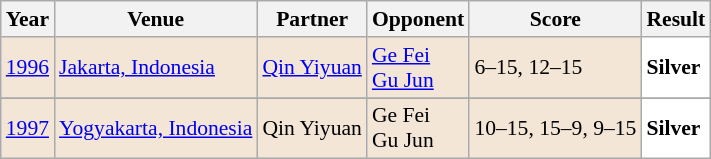<table class="sortable wikitable" style="font-size: 90%;">
<tr>
<th>Year</th>
<th>Venue</th>
<th>Partner</th>
<th>Opponent</th>
<th>Score</th>
<th>Result</th>
</tr>
<tr style="background:#F3E6D7">
<td align="center"><a href='#'>1996</a></td>
<td align="left"><a href='#'>Jakarta, Indonesia</a></td>
<td align="left"> <a href='#'>Qin Yiyuan</a></td>
<td align="left"> <a href='#'>Ge Fei</a> <br>  <a href='#'>Gu Jun</a></td>
<td align="left">6–15, 12–15</td>
<td style="text-align:left; background:white"> <strong>Silver</strong></td>
</tr>
<tr>
</tr>
<tr style="background:#F3E6D7">
<td align="center"><a href='#'>1997</a></td>
<td align="left"><a href='#'>Yogyakarta, Indonesia</a></td>
<td align="left"> Qin Yiyuan</td>
<td align="left"> Ge Fei <br>  Gu Jun</td>
<td align="left">10–15, 15–9, 9–15</td>
<td style="text-align:left; background:white"> <strong>Silver</strong></td>
</tr>
</table>
